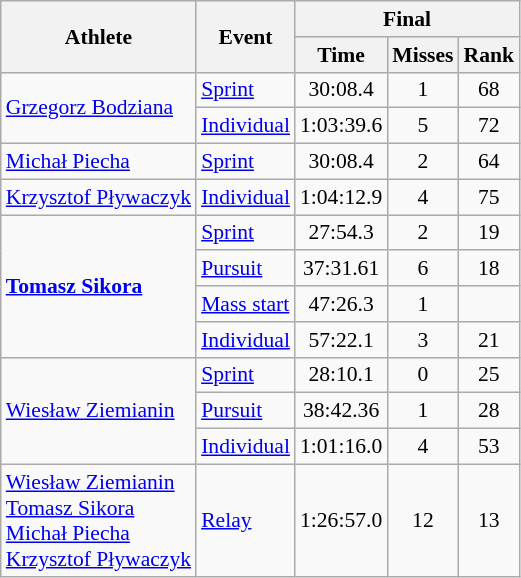<table class="wikitable" style="font-size:90%">
<tr>
<th rowspan="2">Athlete</th>
<th rowspan="2">Event</th>
<th colspan="3">Final</th>
</tr>
<tr>
<th>Time</th>
<th>Misses</th>
<th>Rank</th>
</tr>
<tr>
<td rowspan=2><a href='#'>Grzegorz Bodziana</a></td>
<td><a href='#'>Sprint</a></td>
<td align="center">30:08.4</td>
<td align="center">1</td>
<td align="center">68</td>
</tr>
<tr>
<td><a href='#'>Individual</a></td>
<td align="center">1:03:39.6</td>
<td align="center">5</td>
<td align="center">72</td>
</tr>
<tr>
<td><a href='#'>Michał Piecha</a></td>
<td><a href='#'>Sprint</a></td>
<td align="center">30:08.4</td>
<td align="center">2</td>
<td align="center">64</td>
</tr>
<tr>
<td><a href='#'>Krzysztof Pływaczyk</a></td>
<td><a href='#'>Individual</a></td>
<td align="center">1:04:12.9</td>
<td align="center">4</td>
<td align="center">75</td>
</tr>
<tr>
<td rowspan=4><strong><a href='#'>Tomasz Sikora</a></strong></td>
<td><a href='#'>Sprint</a></td>
<td align="center">27:54.3</td>
<td align="center">2</td>
<td align="center">19</td>
</tr>
<tr>
<td><a href='#'>Pursuit</a></td>
<td align="center">37:31.61</td>
<td align="center">6</td>
<td align="center">18</td>
</tr>
<tr>
<td><a href='#'>Mass start</a></td>
<td align="center">47:26.3</td>
<td align="center">1</td>
<td align="center"></td>
</tr>
<tr>
<td><a href='#'>Individual</a></td>
<td align="center">57:22.1</td>
<td align="center">3</td>
<td align="center">21</td>
</tr>
<tr>
<td rowspan=3><a href='#'>Wiesław Ziemianin</a></td>
<td><a href='#'>Sprint</a></td>
<td align="center">28:10.1</td>
<td align="center">0</td>
<td align="center">25</td>
</tr>
<tr>
<td><a href='#'>Pursuit</a></td>
<td align="center">38:42.36</td>
<td align="center">1</td>
<td align="center">28</td>
</tr>
<tr>
<td><a href='#'>Individual</a></td>
<td align="center">1:01:16.0</td>
<td align="center">4</td>
<td align="center">53</td>
</tr>
<tr>
<td><a href='#'>Wiesław Ziemianin</a><br><a href='#'>Tomasz Sikora</a><br><a href='#'>Michał Piecha</a><br><a href='#'>Krzysztof Pływaczyk</a></td>
<td><a href='#'>Relay</a></td>
<td align="center">1:26:57.0</td>
<td align="center">12</td>
<td align="center">13</td>
</tr>
</table>
